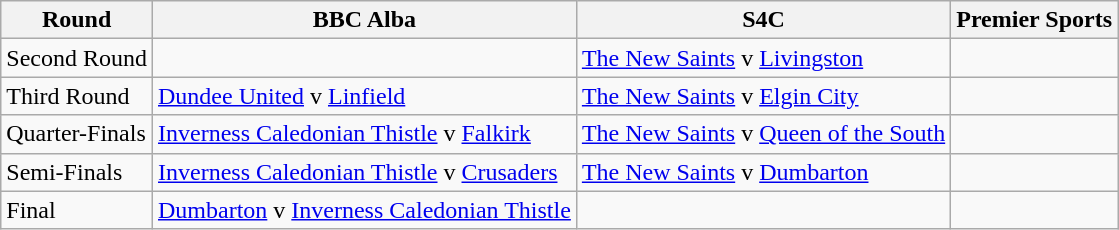<table class="wikitable">
<tr>
<th>Round</th>
<th>BBC Alba</th>
<th>S4C</th>
<th>Premier Sports</th>
</tr>
<tr>
<td>Second Round</td>
<td></td>
<td><a href='#'>The New Saints</a> v <a href='#'>Livingston</a></td>
<td></td>
</tr>
<tr>
<td>Third Round</td>
<td><a href='#'>Dundee United</a> v <a href='#'>Linfield</a></td>
<td><a href='#'>The New Saints</a> v <a href='#'>Elgin City</a></td>
<td></td>
</tr>
<tr>
<td>Quarter-Finals</td>
<td><a href='#'>Inverness Caledonian Thistle</a> v <a href='#'>Falkirk</a></td>
<td><a href='#'>The New Saints</a> v <a href='#'>Queen of the South</a></td>
<td></td>
</tr>
<tr>
<td>Semi-Finals</td>
<td><a href='#'>Inverness Caledonian Thistle</a> v <a href='#'>Crusaders</a></td>
<td><a href='#'>The New Saints</a> v <a href='#'>Dumbarton</a></td>
<td></td>
</tr>
<tr>
<td>Final</td>
<td><a href='#'>Dumbarton</a> v <a href='#'>Inverness Caledonian Thistle</a></td>
<td></td>
<td></td>
</tr>
</table>
